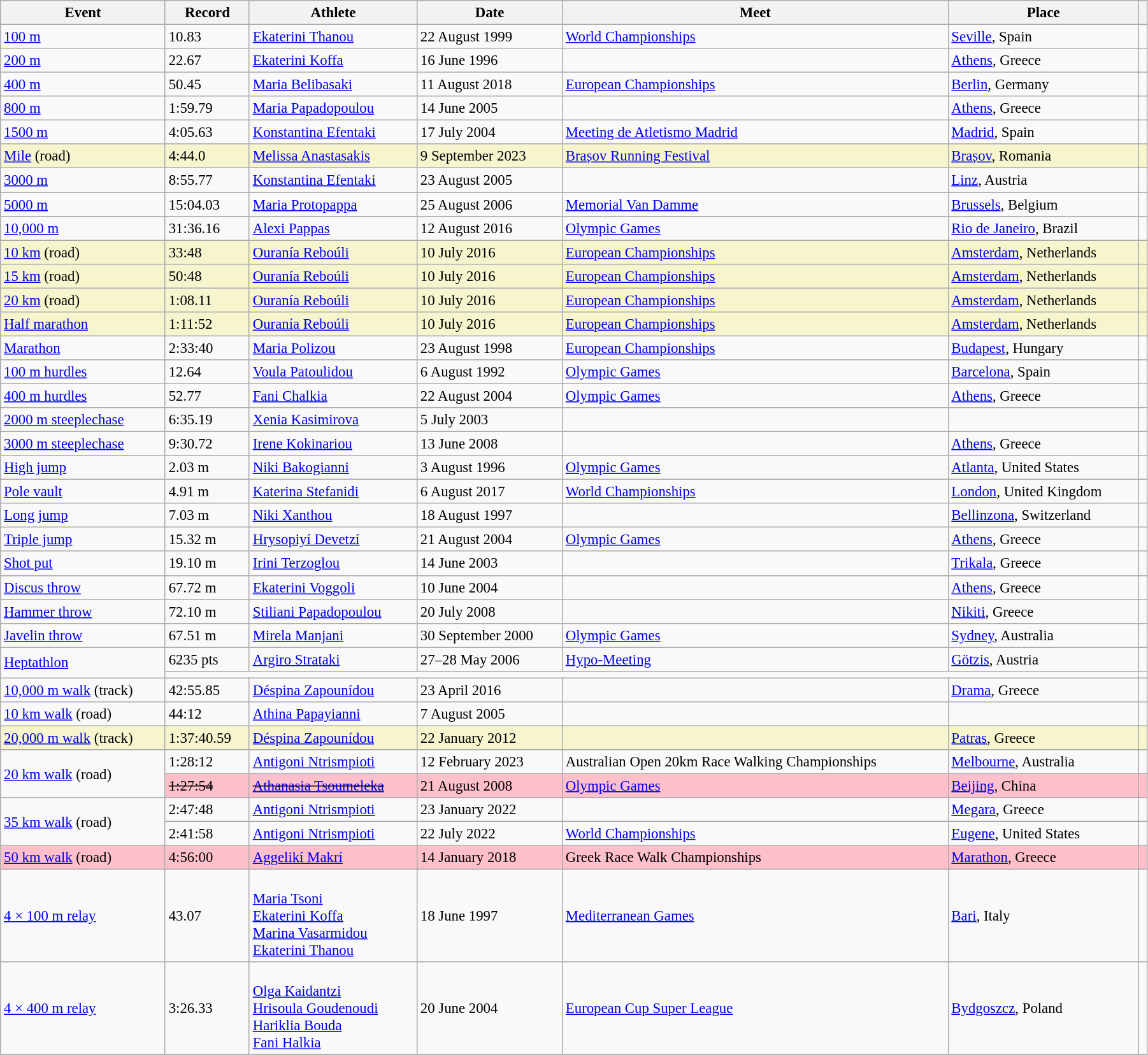<table class="wikitable" style="font-size:95%; width: 95%;">
<tr>
<th>Event</th>
<th>Record</th>
<th>Athlete</th>
<th>Date</th>
<th>Meet</th>
<th>Place</th>
<th></th>
</tr>
<tr>
<td><a href='#'>100 m</a></td>
<td>10.83 </td>
<td><a href='#'>Ekaterini Thanou</a></td>
<td>22 August 1999</td>
<td><a href='#'>World Championships</a></td>
<td><a href='#'>Seville</a>, Spain</td>
<td></td>
</tr>
<tr>
<td><a href='#'>200 m</a></td>
<td>22.67</td>
<td><a href='#'>Ekaterini Koffa</a></td>
<td>16 June 1996</td>
<td></td>
<td><a href='#'>Athens</a>, Greece</td>
<td></td>
</tr>
<tr>
<td><a href='#'>400 m</a></td>
<td>50.45</td>
<td><a href='#'>Maria Belibasaki</a></td>
<td>11 August 2018</td>
<td><a href='#'>European Championships</a></td>
<td><a href='#'>Berlin</a>, Germany</td>
<td></td>
</tr>
<tr>
<td><a href='#'>800 m</a></td>
<td>1:59.79</td>
<td><a href='#'>Maria Papadopoulou</a></td>
<td>14 June 2005</td>
<td></td>
<td><a href='#'>Athens</a>, Greece</td>
<td></td>
</tr>
<tr>
<td><a href='#'>1500 m</a></td>
<td>4:05.63</td>
<td><a href='#'>Konstantina Efentaki</a></td>
<td>17 July 2004</td>
<td><a href='#'>Meeting de Atletismo Madrid</a></td>
<td><a href='#'>Madrid</a>, Spain</td>
<td></td>
</tr>
<tr style="background:#f6F5CE;">
<td><a href='#'>Mile</a> (road)</td>
<td>4:44.0</td>
<td><a href='#'>Melissa Anastasakis</a></td>
<td>9 September 2023</td>
<td><a href='#'>Brașov Running Festival</a></td>
<td><a href='#'>Brașov</a>, Romania</td>
<td></td>
</tr>
<tr>
<td><a href='#'>3000 m</a></td>
<td>8:55.77</td>
<td><a href='#'>Konstantina Efentaki</a></td>
<td>23 August 2005</td>
<td></td>
<td><a href='#'>Linz</a>, Austria</td>
<td></td>
</tr>
<tr>
<td><a href='#'>5000 m</a></td>
<td>15:04.03</td>
<td><a href='#'>Maria Protopappa</a></td>
<td>25 August 2006</td>
<td><a href='#'>Memorial Van Damme</a></td>
<td><a href='#'>Brussels</a>, Belgium</td>
<td></td>
</tr>
<tr>
<td><a href='#'>10,000 m</a></td>
<td>31:36.16</td>
<td><a href='#'>Alexi Pappas</a></td>
<td>12 August 2016</td>
<td><a href='#'>Olympic Games</a></td>
<td><a href='#'>Rio de Janeiro</a>, Brazil</td>
<td></td>
</tr>
<tr style="background:#f6F5CE;">
<td><a href='#'>10 km</a> (road)</td>
<td>33:48</td>
<td><a href='#'>Ouranía Reboúli</a></td>
<td>10 July 2016</td>
<td><a href='#'>European Championships</a></td>
<td><a href='#'>Amsterdam</a>, Netherlands</td>
<td></td>
</tr>
<tr style="background:#f6F5CE;">
<td><a href='#'>15 km</a> (road)</td>
<td>50:48</td>
<td><a href='#'>Ouranía Reboúli</a></td>
<td>10 July 2016</td>
<td><a href='#'>European Championships</a></td>
<td><a href='#'>Amsterdam</a>, Netherlands</td>
<td></td>
</tr>
<tr style="background:#f6F5CE;">
<td><a href='#'>20 km</a> (road)</td>
<td>1:08.11</td>
<td><a href='#'>Ouranía Reboúli</a></td>
<td>10 July 2016</td>
<td><a href='#'>European Championships</a></td>
<td><a href='#'>Amsterdam</a>, Netherlands</td>
<td></td>
</tr>
<tr style="background:#f6F5CE;">
<td><a href='#'>Half marathon</a></td>
<td>1:11:52</td>
<td><a href='#'>Ouranía Reboúli</a></td>
<td>10 July 2016</td>
<td><a href='#'>European Championships</a></td>
<td><a href='#'>Amsterdam</a>, Netherlands</td>
<td></td>
</tr>
<tr>
<td><a href='#'>Marathon</a></td>
<td>2:33:40</td>
<td><a href='#'>Maria Polizou</a></td>
<td>23 August 1998</td>
<td><a href='#'>European Championships</a></td>
<td><a href='#'>Budapest</a>, Hungary</td>
<td></td>
</tr>
<tr>
<td><a href='#'>100 m hurdles</a></td>
<td>12.64 </td>
<td><a href='#'>Voula Patoulidou</a></td>
<td>6 August 1992</td>
<td><a href='#'>Olympic Games</a></td>
<td><a href='#'>Barcelona</a>, Spain</td>
<td></td>
</tr>
<tr>
<td><a href='#'>400 m hurdles</a></td>
<td>52.77</td>
<td><a href='#'>Fani Chalkia</a></td>
<td>22 August 2004</td>
<td><a href='#'>Olympic Games</a></td>
<td><a href='#'>Athens</a>, Greece</td>
<td></td>
</tr>
<tr>
<td><a href='#'>2000 m steeplechase</a></td>
<td>6:35.19</td>
<td><a href='#'>Xenia Kasimirova</a></td>
<td>5 July 2003</td>
<td></td>
<td></td>
<td></td>
</tr>
<tr>
<td><a href='#'>3000 m steeplechase</a></td>
<td>9:30.72</td>
<td><a href='#'>Irene Kokinariou</a></td>
<td>13 June 2008</td>
<td></td>
<td><a href='#'>Athens</a>, Greece</td>
<td></td>
</tr>
<tr>
<td><a href='#'>High jump</a></td>
<td>2.03 m</td>
<td><a href='#'>Niki Bakogianni</a></td>
<td>3 August 1996</td>
<td><a href='#'>Olympic Games</a></td>
<td><a href='#'>Atlanta</a>, United States</td>
<td></td>
</tr>
<tr>
<td><a href='#'>Pole vault</a></td>
<td>4.91 m</td>
<td><a href='#'>Katerina Stefanidi</a></td>
<td>6 August 2017</td>
<td><a href='#'>World Championships</a></td>
<td><a href='#'>London</a>, United Kingdom</td>
<td></td>
</tr>
<tr>
<td><a href='#'>Long jump</a></td>
<td>7.03 m </td>
<td><a href='#'>Niki Xanthou</a></td>
<td>18 August 1997</td>
<td></td>
<td><a href='#'>Bellinzona</a>, Switzerland</td>
<td></td>
</tr>
<tr>
<td><a href='#'>Triple jump</a></td>
<td>15.32 m </td>
<td><a href='#'>Hrysopiyí Devetzí</a></td>
<td>21 August 2004</td>
<td><a href='#'>Olympic Games</a></td>
<td><a href='#'>Athens</a>, Greece</td>
<td></td>
</tr>
<tr>
<td><a href='#'>Shot put</a></td>
<td>19.10 m</td>
<td><a href='#'>Irini Terzoglou</a></td>
<td>14 June 2003</td>
<td></td>
<td><a href='#'>Trikala</a>, Greece</td>
<td></td>
</tr>
<tr>
<td><a href='#'>Discus throw</a></td>
<td>67.72 m</td>
<td><a href='#'>Ekaterini Voggoli</a></td>
<td>10 June 2004</td>
<td></td>
<td><a href='#'>Athens</a>, Greece</td>
<td></td>
</tr>
<tr>
<td><a href='#'>Hammer throw</a></td>
<td>72.10 m</td>
<td><a href='#'>Stiliani Papadopoulou</a></td>
<td>20 July 2008</td>
<td></td>
<td><a href='#'>Nikiti</a>, Greece</td>
<td></td>
</tr>
<tr>
<td><a href='#'>Javelin throw</a></td>
<td>67.51 m</td>
<td><a href='#'>Mirela Manjani</a></td>
<td>30 September 2000</td>
<td><a href='#'>Olympic Games</a></td>
<td><a href='#'>Sydney</a>, Australia</td>
<td></td>
</tr>
<tr>
<td rowspan=2><a href='#'>Heptathlon</a></td>
<td>6235 pts</td>
<td><a href='#'>Argiro Strataki</a></td>
<td>27–28 May 2006</td>
<td><a href='#'>Hypo-Meeting</a></td>
<td><a href='#'>Götzis</a>, Austria</td>
<td></td>
</tr>
<tr>
<td colspan=5></td>
<td></td>
</tr>
<tr>
<td><a href='#'>10,000 m walk</a> (track)</td>
<td>42:55.85</td>
<td><a href='#'>Déspina Zapounídou</a></td>
<td>23 April 2016</td>
<td></td>
<td><a href='#'>Drama</a>, Greece</td>
<td></td>
</tr>
<tr>
<td><a href='#'>10 km walk</a> (road)</td>
<td>44:12</td>
<td><a href='#'>Athina Papayianni</a></td>
<td>7 August 2005</td>
<td></td>
<td></td>
<td></td>
</tr>
<tr style="background:#f6F5CE;">
<td><a href='#'>20,000 m walk</a> (track)</td>
<td>1:37:40.59</td>
<td><a href='#'>Déspina Zapounídou</a></td>
<td>22 January 2012</td>
<td></td>
<td><a href='#'>Patras</a>, Greece</td>
<td></td>
</tr>
<tr>
<td rowspan=2><a href='#'>20 km walk</a> (road)</td>
<td>1:28:12</td>
<td><a href='#'>Antigoni Ntrismpioti</a></td>
<td>12 February 2023</td>
<td>Australian Open 20km Race Walking Championships</td>
<td><a href='#'>Melbourne</a>, Australia</td>
<td></td>
</tr>
<tr style="background:pink">
<td><s>1:27:54</s> </td>
<td><s><a href='#'>Athanasia Tsoumeleka</a></s></td>
<td>21 August 2008</td>
<td><a href='#'>Olympic Games</a></td>
<td><a href='#'>Beijing</a>, China</td>
<td></td>
</tr>
<tr>
<td rowspan=2><a href='#'>35 km walk</a> (road)</td>
<td>2:47:48</td>
<td><a href='#'>Antigoni Ntrismpioti</a></td>
<td>23 January 2022</td>
<td></td>
<td><a href='#'>Megara</a>, Greece</td>
<td></td>
</tr>
<tr>
<td>2:41:58</td>
<td><a href='#'>Antigoni Ntrismpioti</a></td>
<td>22 July 2022</td>
<td><a href='#'>World Championships</a></td>
<td><a href='#'>Eugene</a>, United States</td>
<td></td>
</tr>
<tr style="background:pink">
<td><a href='#'>50 km walk</a> (road)</td>
<td>4:56:00</td>
<td><a href='#'>Aggelikí Makrí</a></td>
<td>14 January 2018</td>
<td>Greek Race Walk Championships</td>
<td><a href='#'>Marathon</a>, Greece</td>
<td></td>
</tr>
<tr>
<td><a href='#'>4 × 100 m relay</a></td>
<td>43.07</td>
<td><br><a href='#'>Maria Tsoni</a><br><a href='#'>Ekaterini Koffa</a><br><a href='#'>Marina Vasarmidou</a><br><a href='#'>Ekaterini Thanou</a></td>
<td>18 June 1997</td>
<td><a href='#'>Mediterranean Games</a></td>
<td><a href='#'>Bari</a>, Italy</td>
<td></td>
</tr>
<tr>
<td><a href='#'>4 × 400 m relay</a></td>
<td>3:26.33</td>
<td><br><a href='#'>Olga Kaidantzi</a><br><a href='#'>Hrisoula Goudenoudi</a><br><a href='#'>Hariklia Bouda</a><br><a href='#'>Fani Halkia</a></td>
<td>20 June 2004</td>
<td><a href='#'>European Cup Super League</a></td>
<td><a href='#'>Bydgoszcz</a>, Poland</td>
<td></td>
</tr>
</table>
